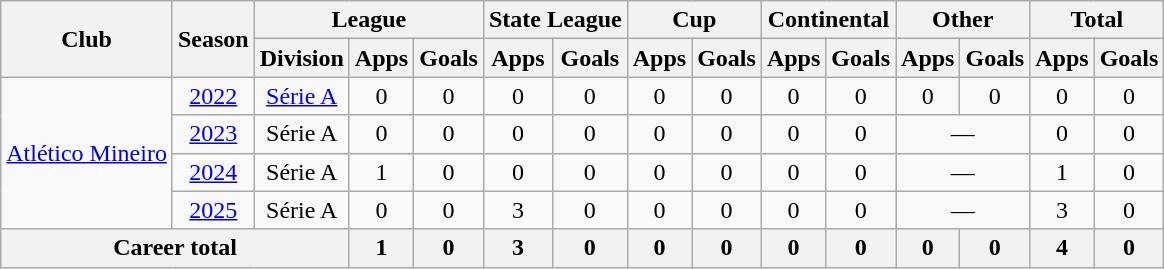<table class="wikitable" style="text-align: center;">
<tr>
<th rowspan="2">Club</th>
<th rowspan="2">Season</th>
<th colspan="3">League</th>
<th colspan="2">State League</th>
<th colspan="2">Cup</th>
<th colspan="2">Continental</th>
<th colspan="2">Other</th>
<th colspan="2">Total</th>
</tr>
<tr>
<th>Division</th>
<th>Apps</th>
<th>Goals</th>
<th>Apps</th>
<th>Goals</th>
<th>Apps</th>
<th>Goals</th>
<th>Apps</th>
<th>Goals</th>
<th>Apps</th>
<th>Goals</th>
<th>Apps</th>
<th>Goals</th>
</tr>
<tr>
<td valign="center" rowspan=4><a href='#'>Atlético Mineiro</a></td>
<td><a href='#'>2022</a></td>
<td><a href='#'>Série A</a></td>
<td>0</td>
<td>0</td>
<td>0</td>
<td>0</td>
<td>0</td>
<td>0</td>
<td>0</td>
<td>0</td>
<td>0</td>
<td>0</td>
<td>0</td>
<td>0</td>
</tr>
<tr>
<td><a href='#'>2023</a></td>
<td>Série A</td>
<td>0</td>
<td>0</td>
<td>0</td>
<td>0</td>
<td>0</td>
<td>0</td>
<td>0</td>
<td>0</td>
<td colspan="2">—</td>
<td>0</td>
<td>0</td>
</tr>
<tr>
<td><a href='#'>2024</a></td>
<td>Série A</td>
<td>1</td>
<td>0</td>
<td>0</td>
<td>0</td>
<td>0</td>
<td>0</td>
<td>0</td>
<td>0</td>
<td colspan="2">—</td>
<td>1</td>
<td>0</td>
</tr>
<tr>
<td><a href='#'>2025</a></td>
<td>Série A</td>
<td>0</td>
<td>0</td>
<td>3</td>
<td>0</td>
<td>0</td>
<td>0</td>
<td>0</td>
<td>0</td>
<td colspan="2">—</td>
<td>3</td>
<td>0</td>
</tr>
<tr>
<th colspan="3"><strong>Career total</strong></th>
<th>1</th>
<th>0</th>
<th>3</th>
<th>0</th>
<th>0</th>
<th>0</th>
<th>0</th>
<th>0</th>
<th>0</th>
<th>0</th>
<th>4</th>
<th>0</th>
</tr>
</table>
